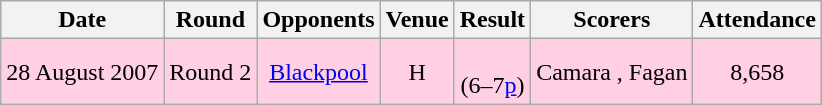<table class="wikitable" style="text-align:center;">
<tr>
<th>Date</th>
<th>Round</th>
<th>Opponents</th>
<th>Venue</th>
<th>Result</th>
<th>Scorers</th>
<th>Attendance</th>
</tr>
<tr bgcolor="#ffd0e3">
<td>28 August 2007</td>
<td>Round 2</td>
<td><a href='#'>Blackpool</a></td>
<td>H</td>
<td>  <br>(6–7<a href='#'>p</a>)</td>
<td>Camara , Fagan </td>
<td>8,658</td>
</tr>
</table>
